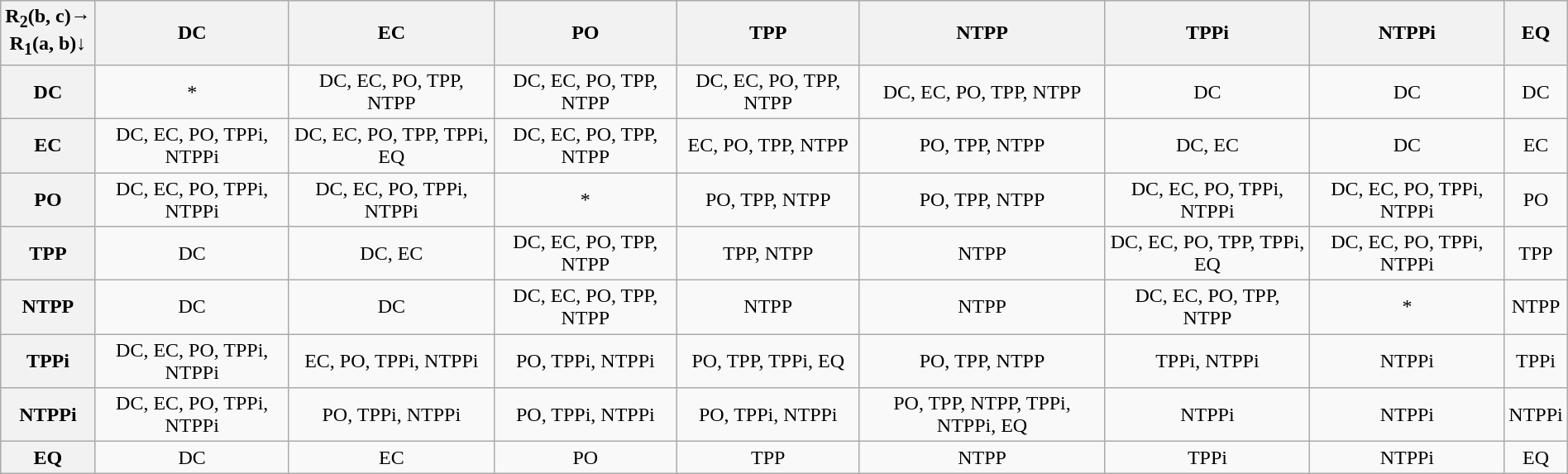<table class="wikitable" style="margin:1em auto; text-align:center;" border="1">
<tr>
<th>R<sub>2</sub>(b, c)→<br>R<sub>1</sub>(a, b)↓</th>
<th>DC</th>
<th>EC</th>
<th>PO</th>
<th>TPP</th>
<th>NTPP</th>
<th>TPPi</th>
<th>NTPPi</th>
<th>EQ</th>
</tr>
<tr>
<th>DC</th>
<td>*</td>
<td>DC, EC, PO, TPP, NTPP</td>
<td>DC, EC, PO, TPP, NTPP</td>
<td>DC, EC, PO, TPP, NTPP</td>
<td>DC, EC, PO, TPP, NTPP</td>
<td>DC</td>
<td>DC</td>
<td>DC</td>
</tr>
<tr>
<th>EC</th>
<td>DC, EC, PO, TPPi, NTPPi</td>
<td>DC, EC, PO, TPP, TPPi, EQ</td>
<td>DC, EC, PO, TPP, NTPP</td>
<td>EC, PO, TPP, NTPP</td>
<td>PO, TPP, NTPP</td>
<td>DC, EC</td>
<td>DC</td>
<td>EC</td>
</tr>
<tr>
<th>PO</th>
<td>DC, EC, PO, TPPi, NTPPi</td>
<td>DC, EC, PO, TPPi, NTPPi</td>
<td>*</td>
<td>PO, TPP, NTPP</td>
<td>PO, TPP, NTPP</td>
<td>DC, EC, PO, TPPi, NTPPi</td>
<td>DC, EC, PO, TPPi, NTPPi</td>
<td>PO</td>
</tr>
<tr>
<th>TPP</th>
<td>DC</td>
<td>DC, EC</td>
<td>DC, EC, PO, TPP, NTPP</td>
<td>TPP, NTPP</td>
<td>NTPP</td>
<td>DC, EC, PO, TPP, TPPi, EQ</td>
<td>DC, EC, PO, TPPi, NTPPi</td>
<td>TPP</td>
</tr>
<tr>
<th>NTPP</th>
<td>DC</td>
<td>DC</td>
<td>DC, EC, PO, TPP, NTPP</td>
<td>NTPP</td>
<td>NTPP</td>
<td>DC, EC, PO, TPP, NTPP</td>
<td>*</td>
<td>NTPP</td>
</tr>
<tr>
<th>TPPi</th>
<td>DC, EC, PO, TPPi, NTPPi</td>
<td>EC, PO, TPPi, NTPPi</td>
<td>PO, TPPi, NTPPi</td>
<td>PO, TPP, TPPi, EQ</td>
<td>PO, TPP, NTPP</td>
<td>TPPi, NTPPi</td>
<td>NTPPi</td>
<td>TPPi</td>
</tr>
<tr>
<th>NTPPi</th>
<td>DC, EC, PO, TPPi, NTPPi</td>
<td>PO, TPPi, NTPPi</td>
<td>PO, TPPi, NTPPi</td>
<td>PO, TPPi, NTPPi</td>
<td>PO, TPP, NTPP, TPPi, NTPPi, EQ</td>
<td>NTPPi</td>
<td>NTPPi</td>
<td>NTPPi</td>
</tr>
<tr>
<th>EQ</th>
<td>DC</td>
<td>EC</td>
<td>PO</td>
<td>TPP</td>
<td>NTPP</td>
<td>TPPi</td>
<td>NTPPi</td>
<td>EQ</td>
</tr>
</table>
